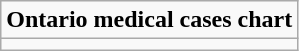<table class="wikitable mw-collapsible mw-collapsed">
<tr>
<td><strong>Ontario medical cases chart</strong></td>
</tr>
<tr>
<td></td>
</tr>
</table>
